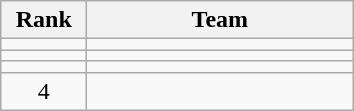<table class="wikitable" style="text-align: center">
<tr>
<th width=50>Rank</th>
<th width=170>Team</th>
</tr>
<tr>
<td></td>
<td align=left></td>
</tr>
<tr>
<td></td>
<td align=left></td>
</tr>
<tr>
<td></td>
<td align=left></td>
</tr>
<tr>
<td>4</td>
<td align=left></td>
</tr>
</table>
